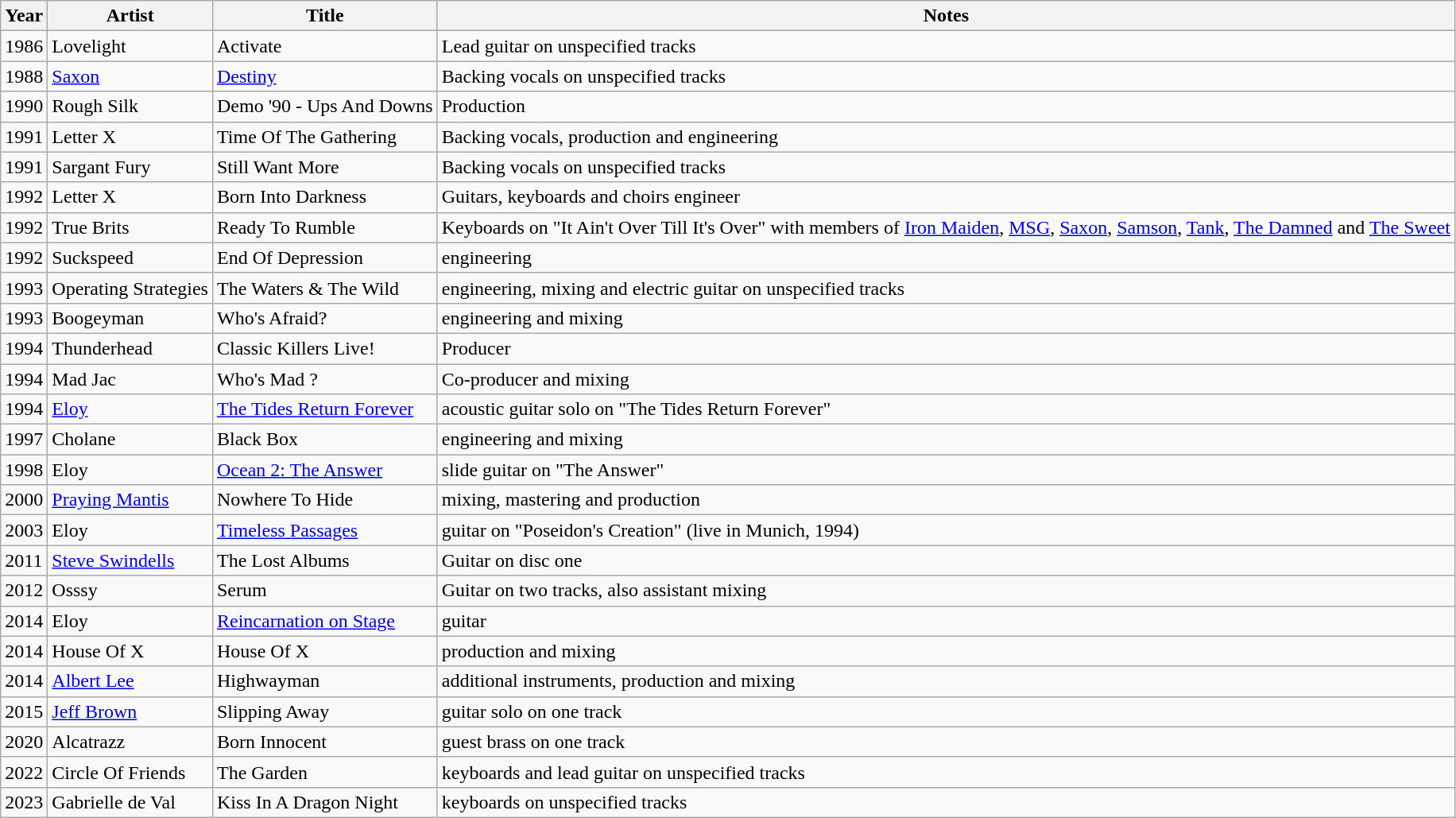<table class="wikitable sortable">
<tr>
<th>Year</th>
<th>Artist</th>
<th>Title</th>
<th>Notes</th>
</tr>
<tr>
<td>1986</td>
<td>Lovelight</td>
<td>Activate</td>
<td>Lead guitar on unspecified tracks</td>
</tr>
<tr>
<td>1988</td>
<td><a href='#'>Saxon</a></td>
<td><a href='#'>Destiny</a></td>
<td>Backing vocals on unspecified tracks</td>
</tr>
<tr>
<td>1990</td>
<td>Rough Silk</td>
<td>Demo '90 - Ups And Downs</td>
<td>Production</td>
</tr>
<tr>
<td>1991</td>
<td>Letter X</td>
<td>Time Of The Gathering</td>
<td>Backing vocals, production and engineering</td>
</tr>
<tr>
<td>1991</td>
<td>Sargant Fury</td>
<td>Still Want More</td>
<td>Backing vocals on unspecified tracks</td>
</tr>
<tr>
<td>1992</td>
<td>Letter X</td>
<td>Born Into Darkness</td>
<td>Guitars, keyboards and choirs engineer</td>
</tr>
<tr>
<td>1992</td>
<td>True Brits</td>
<td>Ready To Rumble</td>
<td>Keyboards on "It Ain't Over Till It's Over" with members of <a href='#'>Iron Maiden</a>, <a href='#'>MSG</a>, <a href='#'>Saxon</a>, <a href='#'>Samson</a>, <a href='#'>Tank</a>, <a href='#'>The Damned</a> and <a href='#'>The Sweet</a></td>
</tr>
<tr>
<td>1992</td>
<td>Suckspeed</td>
<td>End Of Depression</td>
<td>engineering</td>
</tr>
<tr>
<td>1993</td>
<td>Operating Strategies</td>
<td>The Waters & The Wild</td>
<td>engineering, mixing and electric guitar on unspecified tracks</td>
</tr>
<tr>
<td>1993</td>
<td>Boogeyman</td>
<td>Who's Afraid?</td>
<td>engineering and mixing</td>
</tr>
<tr>
<td>1994</td>
<td>Thunderhead</td>
<td>Classic Killers Live!</td>
<td>Producer</td>
</tr>
<tr>
<td>1994</td>
<td>Mad Jac</td>
<td>Who's Mad ?</td>
<td>Co-producer and mixing</td>
</tr>
<tr>
<td>1994</td>
<td><a href='#'>Eloy</a></td>
<td><a href='#'>The Tides Return Forever</a></td>
<td>acoustic guitar solo on "The Tides Return Forever"</td>
</tr>
<tr>
<td>1997</td>
<td>Cholane</td>
<td>Black Box</td>
<td>engineering and mixing</td>
</tr>
<tr>
<td>1998</td>
<td>Eloy</td>
<td><a href='#'>Ocean 2: The Answer</a></td>
<td>slide guitar on "The Answer"</td>
</tr>
<tr>
<td>2000</td>
<td><a href='#'>Praying Mantis</a></td>
<td>Nowhere To Hide</td>
<td>mixing, mastering and production</td>
</tr>
<tr>
<td>2003</td>
<td>Eloy</td>
<td><a href='#'>Timeless Passages</a></td>
<td>guitar on "Poseidon's Creation" (live in Munich, 1994)</td>
</tr>
<tr>
<td>2011</td>
<td><a href='#'>Steve Swindells</a></td>
<td>The Lost Albums</td>
<td>Guitar on disc one</td>
</tr>
<tr>
<td>2012</td>
<td>Osssy</td>
<td>Serum</td>
<td>Guitar on two tracks, also assistant mixing</td>
</tr>
<tr>
<td>2014</td>
<td>Eloy</td>
<td><a href='#'>Reincarnation on Stage</a></td>
<td>guitar</td>
</tr>
<tr>
<td>2014</td>
<td>House Of X</td>
<td>House Of X</td>
<td>production and mixing</td>
</tr>
<tr>
<td>2014</td>
<td><a href='#'>Albert Lee</a></td>
<td>Highwayman</td>
<td>additional instruments, production and mixing</td>
</tr>
<tr>
<td>2015</td>
<td><a href='#'>Jeff Brown</a></td>
<td>Slipping Away</td>
<td>guitar solo on one track</td>
</tr>
<tr>
<td>2020</td>
<td>Alcatrazz</td>
<td>Born Innocent</td>
<td>guest brass on one track</td>
</tr>
<tr>
<td>2022</td>
<td>Circle Of Friends</td>
<td>The Garden</td>
<td>keyboards and lead guitar on unspecified tracks</td>
</tr>
<tr>
<td>2023</td>
<td>Gabrielle de Val</td>
<td>Kiss In A Dragon Night</td>
<td>keyboards on unspecified tracks</td>
</tr>
</table>
